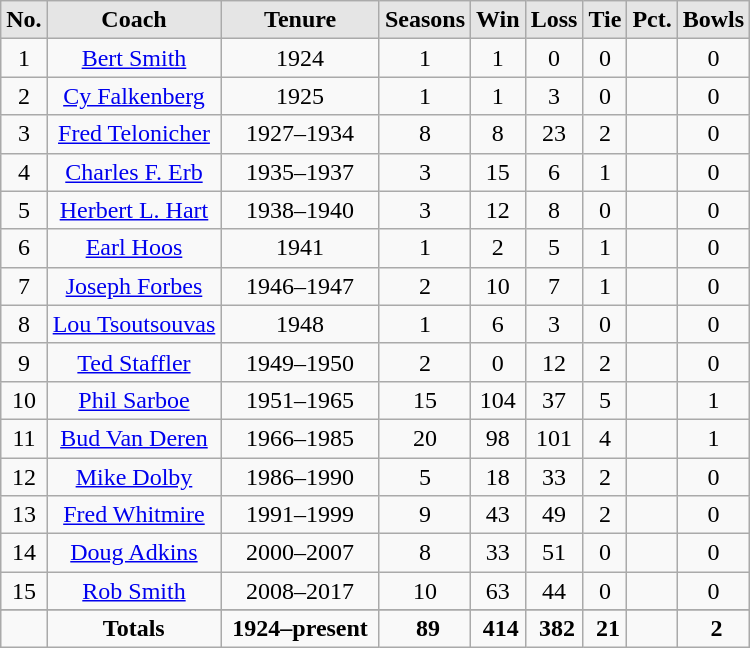<table class="wikitable sortable" style="text-align:center;">
<tr>
<th style="background:#e5e5e5;">No.</th>
<th style="background:#e5e5e5;">Coach</th>
<th style="background:#e5e5e5;">Tenure</th>
<th style="background:#e5e5e5;">Seasons</th>
<th style="background:#e5e5e5;">Win</th>
<th style="background:#e5e5e5;">Loss</th>
<th style="background:#e5e5e5;">Tie</th>
<th style="background:#e5e5e5;">Pct.</th>
<th style="background:#e5e5e5;">Bowls</th>
</tr>
<tr>
<td>1</td>
<td><a href='#'>Bert Smith</a></td>
<td>1924</td>
<td>1</td>
<td>1</td>
<td>0</td>
<td>0</td>
<td></td>
<td>0</td>
</tr>
<tr>
<td>2</td>
<td><a href='#'>Cy Falkenberg</a></td>
<td>1925</td>
<td>1</td>
<td>1</td>
<td>3</td>
<td>0</td>
<td></td>
<td>0</td>
</tr>
<tr>
<td>3</td>
<td><a href='#'>Fred Telonicher</a></td>
<td>1927–1934</td>
<td>8</td>
<td>8</td>
<td>23</td>
<td>2</td>
<td></td>
<td>0</td>
</tr>
<tr>
<td>4</td>
<td><a href='#'>Charles F. Erb</a></td>
<td>1935–1937</td>
<td>3</td>
<td>15</td>
<td>6</td>
<td>1</td>
<td></td>
<td>0</td>
</tr>
<tr>
<td>5</td>
<td><a href='#'>Herbert L. Hart</a></td>
<td>1938–1940</td>
<td>3</td>
<td>12</td>
<td>8</td>
<td>0</td>
<td></td>
<td>0</td>
</tr>
<tr>
<td>6</td>
<td><a href='#'>Earl Hoos</a></td>
<td>1941</td>
<td>1</td>
<td>2</td>
<td>5</td>
<td>1</td>
<td></td>
<td>0</td>
</tr>
<tr>
<td>7</td>
<td><a href='#'>Joseph Forbes</a></td>
<td>1946–1947</td>
<td>2</td>
<td>10</td>
<td>7</td>
<td>1</td>
<td></td>
<td>0</td>
</tr>
<tr>
<td>8</td>
<td><a href='#'>Lou Tsoutsouvas</a></td>
<td>1948</td>
<td>1</td>
<td>6</td>
<td>3</td>
<td>0</td>
<td></td>
<td>0</td>
</tr>
<tr>
<td>9</td>
<td><a href='#'>Ted Staffler</a></td>
<td>1949–1950</td>
<td>2</td>
<td>0</td>
<td>12</td>
<td>2</td>
<td></td>
<td>0</td>
</tr>
<tr>
<td>10</td>
<td><a href='#'>Phil Sarboe</a></td>
<td>1951–1965</td>
<td>15</td>
<td>104</td>
<td>37</td>
<td>5</td>
<td></td>
<td>1</td>
</tr>
<tr>
<td>11</td>
<td><a href='#'>Bud Van Deren</a></td>
<td>1966–1985</td>
<td>20</td>
<td>98</td>
<td>101</td>
<td>4</td>
<td></td>
<td>1</td>
</tr>
<tr>
<td>12</td>
<td><a href='#'>Mike Dolby</a></td>
<td>1986–1990</td>
<td>5</td>
<td>18</td>
<td>33</td>
<td>2</td>
<td></td>
<td>0</td>
</tr>
<tr>
<td>13</td>
<td><a href='#'>Fred Whitmire</a></td>
<td>1991–1999</td>
<td>9</td>
<td>43</td>
<td>49</td>
<td>2</td>
<td></td>
<td>0</td>
</tr>
<tr>
<td>14</td>
<td><a href='#'>Doug Adkins</a></td>
<td>2000–2007</td>
<td>8</td>
<td>33</td>
<td>51</td>
<td>0</td>
<td></td>
<td>0</td>
</tr>
<tr>
<td>15</td>
<td><a href='#'>Rob Smith</a></td>
<td>2008–2017</td>
<td>10</td>
<td>63</td>
<td>44</td>
<td>0</td>
<td></td>
<td>0</td>
</tr>
<tr>
</tr>
<tr style="font-weight:bold">
<td> </td>
<td> Totals </td>
<td> 1924–present </td>
<td> 89</td>
<td> 414</td>
<td> 382</td>
<td> 21</td>
<td></td>
<td> 2</td>
</tr>
</table>
